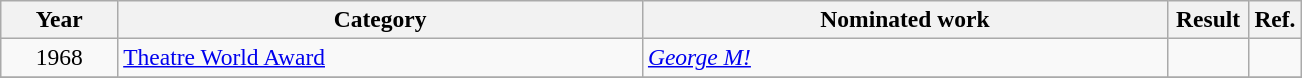<table class="wikitable unsortable plainrowheaders" Style=font-size:98%>
<tr>
<th scope="col" style="width:9%;">Year</th>
<th scope="col" style="width:20em;">Category</th>
<th scope="col" style="width:20em;">Nominated work</th>
<th scope="col" style="width:2em;">Result</th>
<th scope="col" style="width:4%;" class="unsortable">Ref.</th>
</tr>
<tr>
<td style="text-align:center;">1968</td>
<td><a href='#'>Theatre World Award</a></td>
<td><em><a href='#'>George M!</a></em></td>
<td></td>
<td></td>
</tr>
<tr>
</tr>
</table>
